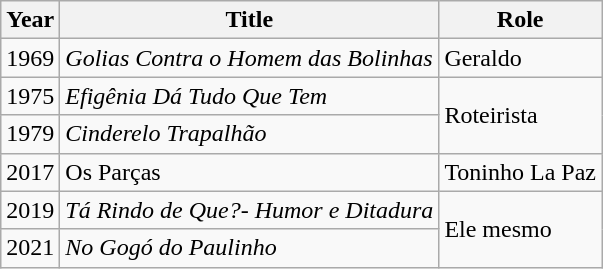<table class="wikitable">
<tr>
<th>Year</th>
<th>Title</th>
<th>Role</th>
</tr>
<tr>
<td>1969</td>
<td><em>Golias Contra o Homem das Bolinhas</em></td>
<td>Geraldo</td>
</tr>
<tr>
<td>1975</td>
<td><em>Efigênia Dá Tudo Que Tem</em></td>
<td rowspan="2">Roteirista</td>
</tr>
<tr>
<td>1979</td>
<td><em>Cinderelo Trapalhão</em></td>
</tr>
<tr>
<td>2017</td>
<td>Os Parças</td>
<td>Toninho La Paz</td>
</tr>
<tr>
<td>2019</td>
<td><em>Tá Rindo de Que?- Humor e Ditadura</em></td>
<td rowspan="2">Ele mesmo</td>
</tr>
<tr>
<td>2021</td>
<td><em>No Gogó do Paulinho</em></td>
</tr>
</table>
